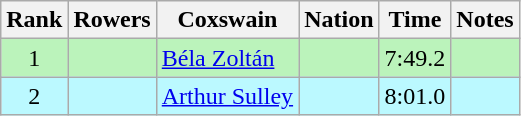<table class="wikitable sortable" style="text-align:center">
<tr>
<th>Rank</th>
<th>Rowers</th>
<th>Coxswain</th>
<th>Nation</th>
<th>Time</th>
<th>Notes</th>
</tr>
<tr bgcolor=bbf3bb>
<td>1</td>
<td align=left></td>
<td align=left><a href='#'>Béla Zoltán</a></td>
<td align=left></td>
<td>7:49.2</td>
<td></td>
</tr>
<tr bgcolor=bbf9ff>
<td>2</td>
<td align=left></td>
<td align=left><a href='#'>Arthur Sulley</a></td>
<td align=left></td>
<td>8:01.0</td>
<td></td>
</tr>
</table>
